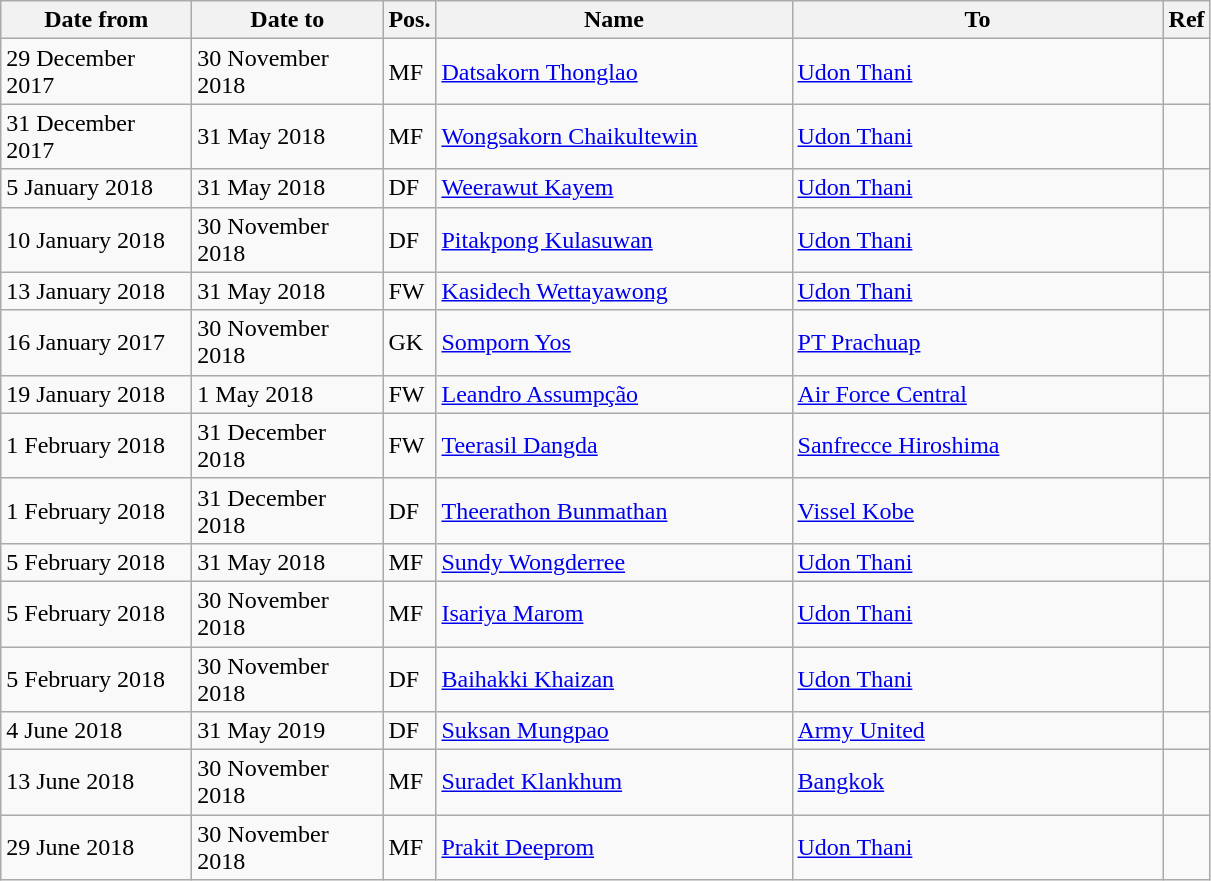<table class="wikitable">
<tr>
<th width="120">Date from</th>
<th width="120">Date to</th>
<th>Pos.</th>
<th width="230">Name</th>
<th width="240">To</th>
<th>Ref</th>
</tr>
<tr>
<td>29 December 2017</td>
<td>30 November 2018</td>
<td>MF</td>
<td> <a href='#'>Datsakorn Thonglao</a></td>
<td> <a href='#'>Udon Thani</a></td>
<td align=center></td>
</tr>
<tr>
<td>31 December 2017</td>
<td>31 May 2018</td>
<td>MF</td>
<td> <a href='#'>Wongsakorn Chaikultewin</a></td>
<td> <a href='#'>Udon Thani</a></td>
<td align=center></td>
</tr>
<tr>
<td>5 January 2018</td>
<td>31 May 2018</td>
<td>DF</td>
<td> <a href='#'>Weerawut Kayem</a></td>
<td> <a href='#'>Udon Thani</a></td>
<td></td>
</tr>
<tr>
<td>10 January 2018</td>
<td>30 November 2018</td>
<td>DF</td>
<td> <a href='#'>Pitakpong Kulasuwan</a></td>
<td> <a href='#'>Udon Thani</a></td>
<td></td>
</tr>
<tr>
<td>13 January 2018</td>
<td>31 May 2018</td>
<td>FW</td>
<td> <a href='#'>Kasidech Wettayawong</a></td>
<td> <a href='#'>Udon Thani</a></td>
<td align=center></td>
</tr>
<tr>
<td>16 January 2017</td>
<td>30 November 2018</td>
<td>GK</td>
<td> <a href='#'>Somporn Yos</a></td>
<td> <a href='#'>PT Prachuap</a></td>
<td align=center></td>
</tr>
<tr>
<td>19 January 2018</td>
<td>1 May 2018</td>
<td>FW</td>
<td> <a href='#'>Leandro Assumpção</a></td>
<td> <a href='#'>Air Force Central</a></td>
<td align=center></td>
</tr>
<tr>
<td>1 February 2018</td>
<td>31 December 2018</td>
<td>FW</td>
<td> <a href='#'>Teerasil Dangda</a></td>
<td> <a href='#'>Sanfrecce Hiroshima</a></td>
<td align=center></td>
</tr>
<tr>
<td>1 February 2018</td>
<td>31 December 2018</td>
<td>DF</td>
<td> <a href='#'>Theerathon Bunmathan</a></td>
<td> <a href='#'>Vissel Kobe</a></td>
<td align=center></td>
</tr>
<tr>
<td>5 February 2018</td>
<td>31 May 2018</td>
<td>MF</td>
<td> <a href='#'>Sundy Wongderree</a></td>
<td> <a href='#'>Udon Thani</a></td>
<td align=center></td>
</tr>
<tr>
<td>5 February 2018</td>
<td>30 November 2018</td>
<td>MF</td>
<td> <a href='#'>Isariya Marom</a></td>
<td> <a href='#'>Udon Thani</a></td>
<td></td>
</tr>
<tr>
<td>5 February 2018</td>
<td>30 November 2018</td>
<td>DF</td>
<td> <a href='#'>Baihakki Khaizan</a></td>
<td> <a href='#'>Udon Thani</a></td>
<td align=center></td>
</tr>
<tr>
<td>4 June 2018</td>
<td>31 May 2019</td>
<td>DF</td>
<td> <a href='#'>Suksan Mungpao</a></td>
<td> <a href='#'>Army United</a></td>
<td align=center></td>
</tr>
<tr>
<td>13 June 2018</td>
<td>30 November 2018</td>
<td>MF</td>
<td> <a href='#'>Suradet Klankhum</a></td>
<td> <a href='#'>Bangkok</a></td>
<td align=center></td>
</tr>
<tr>
<td>29 June 2018</td>
<td>30 November 2018</td>
<td>MF</td>
<td> <a href='#'>Prakit Deeprom</a></td>
<td> <a href='#'>Udon Thani</a></td>
<td align=center></td>
</tr>
</table>
